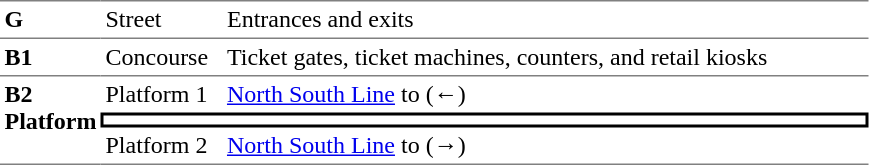<table table border=0 cellspacing=0 cellpadding=3>
<tr>
<td style="border-top:solid 1px gray; border-bottom:solid 1px gray;" width=50 valign=top><strong>G</strong></td>
<td style="border-top:solid 1px gray; border-bottom:solid 1px gray;" width=75 valign=top>Street</td>
<td style="border-top:solid 1px gray; border-bottom:solid 1px gray;" width=425 valign=top>Entrances and exits</td>
</tr>
<tr>
<td style="border-bottom:solid 1px gray;" width=50 valign=top><strong>B1</strong></td>
<td style="border-bottom:solid 1px gray;" width=75 valign=top>Concourse</td>
<td style="border-bottom:solid 1px gray;" valign=top>Ticket gates, ticket machines, counters, and retail kiosks</td>
</tr>
<tr>
<td style="border-bottom:solid 1px gray;" rowspan=3 valign=top><strong>B2<br>Platform</strong></td>
<td valign=top>Platform 1</td>
<td valign=top> <a href='#'>North South Line</a> to  (←)</td>
</tr>
<tr>
<td style="border:solid 2px black;" colspan=2 align=center></td>
</tr>
<tr>
<td style="border-bottom:solid 1px gray;" valign=top>Platform 2</td>
<td style="border-bottom:solid 1px gray;" valign=top> <a href='#'>North South Line</a> to  (→)</td>
</tr>
</table>
